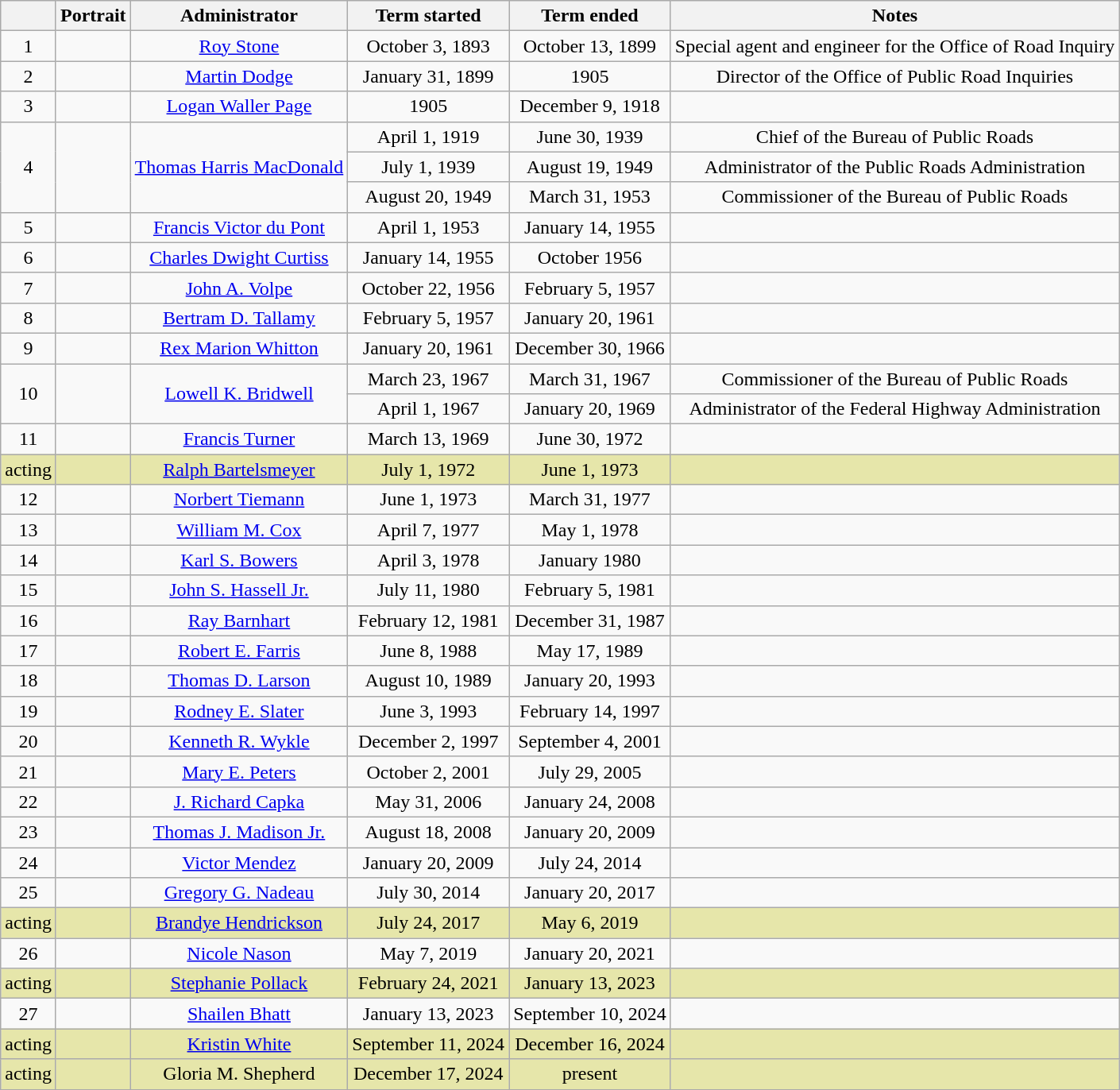<table class=wikitable style="text-align:center">
<tr>
<th></th>
<th>Portrait</th>
<th>Administrator</th>
<th>Term started</th>
<th>Term ended</th>
<th>Notes</th>
</tr>
<tr>
<td>1</td>
<td></td>
<td><a href='#'>Roy Stone</a></td>
<td>October 3, 1893</td>
<td>October 13, 1899</td>
<td>Special agent and engineer for the Office of Road Inquiry</td>
</tr>
<tr>
<td>2</td>
<td></td>
<td><a href='#'>Martin Dodge</a></td>
<td>January 31, 1899</td>
<td>1905</td>
<td>Director of the Office of Public Road Inquiries</td>
</tr>
<tr>
<td>3</td>
<td></td>
<td><a href='#'>Logan Waller Page</a></td>
<td>1905</td>
<td>December 9, 1918</td>
<td></td>
</tr>
<tr>
<td rowspan="3">4</td>
<td rowspan="3"></td>
<td rowspan="3"><a href='#'>Thomas Harris MacDonald</a></td>
<td>April 1, 1919</td>
<td>June 30, 1939</td>
<td>Chief of the Bureau of Public Roads</td>
</tr>
<tr>
<td>July 1, 1939</td>
<td>August 19, 1949</td>
<td>Administrator of the Public Roads Administration</td>
</tr>
<tr>
<td>August 20, 1949</td>
<td>March 31, 1953</td>
<td>Commissioner of the Bureau of Public Roads</td>
</tr>
<tr>
<td>5</td>
<td></td>
<td><a href='#'>Francis Victor du Pont</a></td>
<td>April 1, 1953</td>
<td>January 14, 1955</td>
<td></td>
</tr>
<tr>
<td>6</td>
<td></td>
<td><a href='#'>Charles Dwight Curtiss</a></td>
<td>January 14, 1955</td>
<td>October 1956</td>
<td></td>
</tr>
<tr>
<td>7</td>
<td></td>
<td><a href='#'>John A. Volpe</a></td>
<td>October 22, 1956</td>
<td>February 5, 1957</td>
<td></td>
</tr>
<tr>
<td>8</td>
<td></td>
<td><a href='#'>Bertram D. Tallamy</a></td>
<td>February 5, 1957</td>
<td>January 20, 1961</td>
<td></td>
</tr>
<tr>
<td>9</td>
<td></td>
<td><a href='#'>Rex Marion Whitton</a></td>
<td>January 20, 1961</td>
<td>December 30, 1966</td>
<td></td>
</tr>
<tr>
<td rowspan="2">10</td>
<td rowspan="2"></td>
<td rowspan="2"><a href='#'>Lowell K. Bridwell</a></td>
<td>March 23, 1967</td>
<td>March 31, 1967</td>
<td>Commissioner of the Bureau of Public Roads</td>
</tr>
<tr>
<td>April 1, 1967</td>
<td>January 20, 1969</td>
<td>Administrator of the Federal Highway Administration</td>
</tr>
<tr>
<td>11</td>
<td></td>
<td><a href='#'>Francis Turner</a></td>
<td>March 13, 1969</td>
<td>June 30, 1972</td>
<td></td>
</tr>
<tr bgcolor="#e6e6aa">
<td>acting</td>
<td></td>
<td><a href='#'>Ralph Bartelsmeyer</a></td>
<td>July 1, 1972</td>
<td>June 1, 1973</td>
<td></td>
</tr>
<tr>
<td>12</td>
<td></td>
<td><a href='#'>Norbert Tiemann</a></td>
<td>June 1, 1973</td>
<td>March 31, 1977</td>
<td></td>
</tr>
<tr>
<td>13</td>
<td></td>
<td><a href='#'>William M. Cox</a></td>
<td>April 7, 1977</td>
<td>May 1, 1978</td>
<td></td>
</tr>
<tr>
<td>14</td>
<td></td>
<td><a href='#'>Karl S. Bowers</a></td>
<td>April 3, 1978</td>
<td>January 1980</td>
<td></td>
</tr>
<tr>
<td>15</td>
<td></td>
<td><a href='#'>John S. Hassell Jr.</a></td>
<td>July 11, 1980</td>
<td>February 5, 1981</td>
<td></td>
</tr>
<tr>
<td>16</td>
<td></td>
<td><a href='#'>Ray Barnhart</a></td>
<td>February 12, 1981</td>
<td>December 31, 1987</td>
<td></td>
</tr>
<tr>
<td>17</td>
<td></td>
<td><a href='#'>Robert E. Farris</a></td>
<td>June 8, 1988</td>
<td>May 17, 1989</td>
<td></td>
</tr>
<tr>
<td>18</td>
<td></td>
<td><a href='#'>Thomas D. Larson</a></td>
<td>August 10, 1989</td>
<td>January 20, 1993</td>
<td></td>
</tr>
<tr>
<td>19</td>
<td></td>
<td><a href='#'>Rodney E. Slater</a></td>
<td>June 3, 1993</td>
<td>February 14, 1997</td>
<td></td>
</tr>
<tr>
<td>20</td>
<td></td>
<td><a href='#'>Kenneth R. Wykle</a></td>
<td>December 2, 1997</td>
<td>September 4, 2001</td>
<td></td>
</tr>
<tr>
<td>21</td>
<td></td>
<td><a href='#'>Mary E. Peters</a></td>
<td>October 2, 2001</td>
<td>July 29, 2005</td>
<td></td>
</tr>
<tr>
<td>22</td>
<td></td>
<td><a href='#'>J. Richard Capka</a></td>
<td>May 31, 2006</td>
<td>January 24, 2008</td>
<td></td>
</tr>
<tr>
<td>23</td>
<td></td>
<td><a href='#'>Thomas J. Madison Jr.</a></td>
<td>August 18, 2008</td>
<td>January 20, 2009</td>
<td></td>
</tr>
<tr>
<td>24</td>
<td></td>
<td><a href='#'>Victor Mendez</a></td>
<td>January 20, 2009</td>
<td>July 24, 2014</td>
<td></td>
</tr>
<tr>
<td>25</td>
<td></td>
<td><a href='#'>Gregory G. Nadeau</a></td>
<td>July 30, 2014</td>
<td>January 20, 2017</td>
<td></td>
</tr>
<tr bgcolor="#e6e6aa">
<td>acting</td>
<td></td>
<td><a href='#'>Brandye Hendrickson</a></td>
<td>July 24, 2017</td>
<td>May 6, 2019</td>
<td></td>
</tr>
<tr>
<td>26</td>
<td></td>
<td><a href='#'>Nicole Nason</a></td>
<td>May 7, 2019</td>
<td>January 20, 2021</td>
<td></td>
</tr>
<tr bgcolor="#e6e6aa">
<td>acting</td>
<td></td>
<td><a href='#'>Stephanie Pollack</a></td>
<td>February 24, 2021</td>
<td>January 13, 2023</td>
<td></td>
</tr>
<tr>
<td>27</td>
<td></td>
<td><a href='#'>Shailen Bhatt</a></td>
<td>January 13, 2023</td>
<td>September 10, 2024</td>
<td></td>
</tr>
<tr bgcolor="#e6e6aa">
<td>acting</td>
<td></td>
<td><a href='#'>Kristin White</a></td>
<td>September 11, 2024</td>
<td>December 16, 2024</td>
<td></td>
</tr>
<tr bgcolor="#e6e6aa">
<td>acting</td>
<td></td>
<td>Gloria M. Shepherd</td>
<td>December 17, 2024</td>
<td>present</td>
<td></td>
</tr>
<tr>
</tr>
</table>
